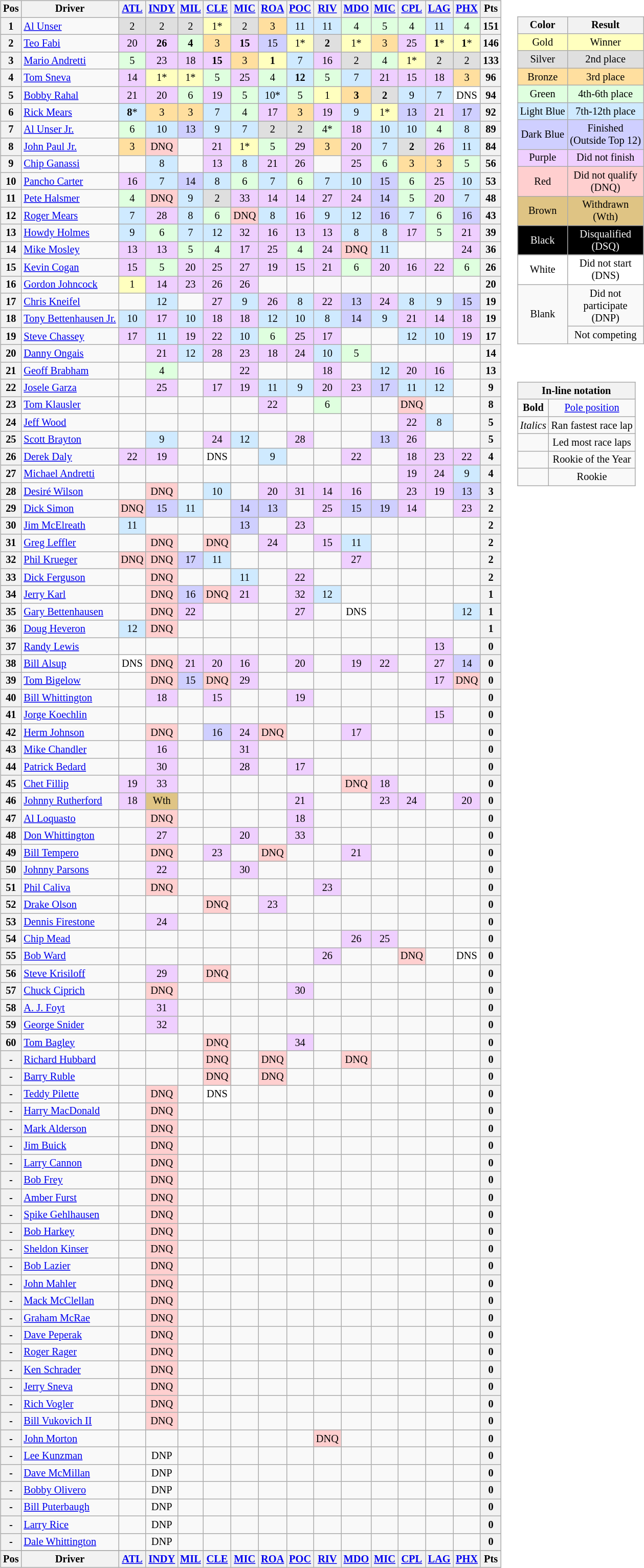<table>
<tr>
<td><br><table class="wikitable" style="font-size: 85%">
<tr valign="top">
<th valign="middle">Pos</th>
<th valign="middle">Driver</th>
<th><a href='#'>ATL</a> <br> </th>
<th><a href='#'>INDY</a> <br> </th>
<th><a href='#'>MIL</a> <br> </th>
<th><a href='#'>CLE</a> <br> </th>
<th><a href='#'>MIC</a> <br> </th>
<th><a href='#'>ROA</a> <br> </th>
<th><a href='#'>POC</a> <br> </th>
<th><a href='#'>RIV</a> <br> </th>
<th><a href='#'>MDO</a> <br> </th>
<th><a href='#'>MIC</a> <br> </th>
<th><a href='#'>CPL</a> <br> </th>
<th><a href='#'>LAG</a> <br> </th>
<th><a href='#'>PHX</a> <br> </th>
<th valign="middle">Pts</th>
</tr>
<tr>
<th>1</th>
<td> <a href='#'>Al Unser</a></td>
<td style="background:#DFDFDF;" align=center>2</td>
<td style="background:#DFDFDF;" align=center>2</td>
<td style="background:#DFDFDF;" align=center>2</td>
<td style="background:#FFFFBF;" align=center>1*</td>
<td style="background:#DFDFDF;" align=center>2</td>
<td style="background:#FFDF9F;" align=center>3</td>
<td style="background:#CFEAFF;" align=center>11</td>
<td style="background:#CFEAFF;" align=center>11</td>
<td style="background:#DFFFDF;" align=center>4</td>
<td style="background:#DFFFDF;" align=center>5</td>
<td style="background:#DFFFDF;" align=center>4</td>
<td style="background:#CFEAFF;" align=center>11</td>
<td style="background:#DFFFDF;" align=center>4</td>
<th>151</th>
</tr>
<tr>
<th>2</th>
<td> <a href='#'>Teo Fabi</a> </td>
<td style="background:#EFCFFF;" align=center>20</td>
<td style="background:#EFCFFF;" align=center><strong>26</strong></td>
<td style="background:#DFFFDF;" align=center><strong>4</strong></td>
<td style="background:#FFDF9F;" align=center>3</td>
<td style="background:#EFCFFF;" align=center><strong>15</strong></td>
<td style="background:#CFCFFF;" align=center>15</td>
<td style="background:#FFFFBF;" align=center>1*</td>
<td style="background:#DFDFDF;" align=center><strong>2</strong></td>
<td style="background:#FFFFBF;" align=center>1*</td>
<td style="background:#FFDF9F;" align=center>3</td>
<td style="background:#EFCFFF;" align=center>25</td>
<td style="background:#FFFFBF;" align=center><strong>1</strong>*</td>
<td style="background:#FFFFBF;" align=center><strong>1</strong>*</td>
<th>146</th>
</tr>
<tr>
<th>3</th>
<td> <a href='#'>Mario Andretti</a></td>
<td style="background:#DFFFDF;" align=center>5</td>
<td style="background:#EFCFFF;" align=center>23</td>
<td style="background:#EFCFFF;" align=center>18</td>
<td style="background:#EFCFFF;" align=center><strong>15</strong></td>
<td style="background:#FFDF9F;" align=center>3</td>
<td style="background:#FFFFBF;" align=center><strong>1</strong></td>
<td style="background:#CFEAFF;" align=center>7</td>
<td style="background:#EFCFFF;" align=center>16</td>
<td style="background:#DFDFDF;" align=center>2</td>
<td style="background:#DFFFDF;" align=center>4</td>
<td style="background:#FFFFBF;" align=center>1*</td>
<td style="background:#DFDFDF;" align=center>2</td>
<td style="background:#DFDFDF;" align=center>2</td>
<th>133</th>
</tr>
<tr>
<th>4</th>
<td> <a href='#'>Tom Sneva</a></td>
<td style="background:#EFCFFF;" align=center>14</td>
<td style="background:#FFFFBF;" align=center>1*</td>
<td style="background:#FFFFBF;" align=center>1*</td>
<td style="background:#DFFFDF;" align=center>5</td>
<td style="background:#EFCFFF;" align=center>25</td>
<td style="background:#DFFFDF;" align=center>4</td>
<td style="background:#CFEAFF;" align=center><strong>12</strong></td>
<td style="background:#DFFFDF;" align=center>5</td>
<td style="background:#CFEAFF;" align=center>7</td>
<td style="background:#EFCFFF;" align=center>21</td>
<td style="background:#EFCFFF;" align=center>15</td>
<td style="background:#EFCFFF;" align=center>18</td>
<td style="background:#FFDF9F;" align=center>3</td>
<th>96</th>
</tr>
<tr>
<th>5</th>
<td> <a href='#'>Bobby Rahal</a></td>
<td style="background:#EFCFFF;" align=center>21</td>
<td style="background:#EFCFFF;" align=center>20</td>
<td style="background:#DFFFDF;" align=center>6</td>
<td style="background:#EFCFFF;" align=center>19</td>
<td style="background:#DFFFDF;" align=center>5</td>
<td style="background:#CFEAFF;" align=center>10*</td>
<td style="background:#DFFFDF;" align=center>5</td>
<td style="background:#FFFFBF;" align=center>1</td>
<td style="background:#FFDF9F;" align=center><strong>3</strong></td>
<td style="background:#DFDFDF;" align=center><strong>2</strong></td>
<td style="background:#CFEAFF;" align=center>9</td>
<td style="background:#CFEAFF;" align=center>7</td>
<td style="background:#FFFFFF;" align=center>DNS</td>
<th>94</th>
</tr>
<tr>
<th>6</th>
<td> <a href='#'>Rick Mears</a></td>
<td style="background:#CFEAFF;" align=center><strong>8</strong>*</td>
<td style="background:#FFDF9F;" align=center>3</td>
<td style="background:#FFDF9F;" align=center>3</td>
<td style="background:#CFEAFF;" align=center>7</td>
<td style="background:#DFFFDF;" align=center>4</td>
<td style="background:#EFCFFF;" align=center>17</td>
<td style="background:#FFDF9F;" align=center>3</td>
<td style="background:#EFCFFF;" align=center>19</td>
<td style="background:#CFEAFF;" align=center>9</td>
<td style="background:#FFFFBF;" align=center>1*</td>
<td style="background:#CFCFFF;" align=center>13</td>
<td style="background:#EFCFFF;" align=center>21</td>
<td style="background:#CFCFFF;" align=center>17</td>
<th>92</th>
</tr>
<tr>
<th>7</th>
<td> <a href='#'>Al Unser Jr.</a> </td>
<td style="background:#DFFFDF;" align=center>6</td>
<td style="background:#CFEAFF;" align=center>10</td>
<td style="background:#CFCFFF;" align=center>13</td>
<td style="background:#CFEAFF;" align=center>9</td>
<td style="background:#CFEAFF;" align=center>7</td>
<td style="background:#DFDFDF;" align=center>2</td>
<td style="background:#DFDFDF;" align=center>2</td>
<td style="background:#DFFFDF;" align=center>4*</td>
<td style="background:#EFCFFF;" align=center>18</td>
<td style="background:#CFEAFF;" align=center>10</td>
<td style="background:#CFEAFF;" align=center>10</td>
<td style="background:#DFFFDF;" align=center>4</td>
<td style="background:#CFEAFF;" align=center>8</td>
<th>89</th>
</tr>
<tr>
<th>8</th>
<td> <a href='#'>John Paul Jr.</a> </td>
<td style="background:#FFDF9F;" align=center>3</td>
<td style="background:#FFCFCF;" align=center>DNQ</td>
<td></td>
<td style="background:#EFCFFF;" align=center>21</td>
<td style="background:#FFFFBF;" align=center>1*</td>
<td style="background:#DFFFDF;" align=center>5</td>
<td style="background:#EFCFFF;" align=center>29</td>
<td style="background:#FFDF9F;" align=center>3</td>
<td style="background:#EFCFFF;" align=center>20</td>
<td style="background:#CFEAFF;" align=center>7</td>
<td style="background:#DFDFDF;" align=center><strong>2</strong></td>
<td style="background:#EFCFFF;" align=center>26</td>
<td style="background:#CFEAFF;" align=center>11</td>
<th>84</th>
</tr>
<tr>
<th>9</th>
<td> <a href='#'>Chip Ganassi</a></td>
<td></td>
<td style="background:#CFEAFF;" align=center>8</td>
<td></td>
<td style="background:#EFCFFF;" align=center>13</td>
<td style="background:#CFEAFF;" align=center>8</td>
<td style="background:#EFCFFF;" align=center>21</td>
<td style="background:#EFCFFF;" align=center>26</td>
<td></td>
<td style="background:#EFCFFF;" align=center>25</td>
<td style="background:#DFFFDF;" align=center>6</td>
<td style="background:#FFDF9F;" align=center>3</td>
<td style="background:#FFDF9F;" align=center>3</td>
<td style="background:#DFFFDF;" align=center>5</td>
<th>56</th>
</tr>
<tr>
<th>10</th>
<td> <a href='#'>Pancho Carter</a></td>
<td style="background:#EFCFFF;" align=center>16</td>
<td style="background:#CFEAFF;" align=center>7</td>
<td style="background:#CFCFFF;" align=center>14</td>
<td style="background:#CFEAFF;" align=center>8</td>
<td style="background:#DFFFDF;" align=center>6</td>
<td style="background:#CFEAFF;" align=center>7</td>
<td style="background:#DFFFDF;" align=center>6</td>
<td style="background:#CFEAFF;" align=center>7</td>
<td style="background:#CFEAFF;" align=center>10</td>
<td style="background:#CFCFFF;" align=center>15</td>
<td style="background:#DFFFDF;" align=center>6</td>
<td style="background:#EFCFFF;" align=center>25</td>
<td style="background:#CFEAFF;" align=center>10</td>
<th>53</th>
</tr>
<tr>
<th>11</th>
<td> <a href='#'>Pete Halsmer</a></td>
<td style="background:#DFFFDF;" align=center>4</td>
<td style="background:#FFCFCF;" align=center>DNQ</td>
<td style="background:#CFEAFF;" align=center>9</td>
<td style="background:#DFDFDF;" align=center>2</td>
<td style="background:#EFCFFF;" align=center>33</td>
<td style="background:#EFCFFF;" align=center>14</td>
<td style="background:#EFCFFF;" align=center>14</td>
<td style="background:#EFCFFF;" align=center>27</td>
<td style="background:#EFCFFF;" align=center>24</td>
<td style="background:#CFCFFF;" align=center>14</td>
<td style="background:#DFFFDF;" align=center>5</td>
<td style="background:#EFCFFF;" align=center>20</td>
<td style="background:#CFEAFF;" align=center>7</td>
<th>48</th>
</tr>
<tr>
<th>12</th>
<td> <a href='#'>Roger Mears</a></td>
<td style="background:#CFEAFF;" align=center>7</td>
<td style="background:#EFCFFF;" align=center>28</td>
<td style="background:#CFEAFF;" align=center>8</td>
<td style="background:#DFFFDF;" align=center>6</td>
<td style="background:#FFCFCF;" align=center>DNQ</td>
<td style="background:#CFEAFF;" align=center>8</td>
<td style="background:#EFCFFF;" align=center>16</td>
<td style="background:#CFEAFF;" align=center>9</td>
<td style="background:#CFEAFF;" align=center>12</td>
<td style="background:#CFCFFF;" align=center>16</td>
<td style="background:#CFEAFF;" align=center>7</td>
<td style="background:#DFFFDF;" align=center>6</td>
<td style="background:#CFCFFF;" align=center>16</td>
<th>43</th>
</tr>
<tr>
<th>13</th>
<td> <a href='#'>Howdy Holmes</a></td>
<td style="background:#CFEAFF;" align=center>9</td>
<td style="background:#DFFFDF;" align=center>6</td>
<td style="background:#CFEAFF;" align=center>7</td>
<td style="background:#CFEAFF;" align=center>12</td>
<td style="background:#EFCFFF;" align=center>32</td>
<td style="background:#EFCFFF;" align=center>16</td>
<td style="background:#EFCFFF;" align=center>13</td>
<td style="background:#EFCFFF;" align=center>13</td>
<td style="background:#CFEAFF;" align=center>8</td>
<td style="background:#CFEAFF;" align=center>8</td>
<td style="background:#EFCFFF;" align=center>17</td>
<td style="background:#DFFFDF;" align=center>5</td>
<td style="background:#EFCFFF;" align=center>21</td>
<th>39</th>
</tr>
<tr>
<th>14</th>
<td> <a href='#'>Mike Mosley</a></td>
<td style="background:#EFCFFF;" align=center>13</td>
<td style="background:#EFCFFF;" align=center>13</td>
<td style="background:#DFFFDF;" align=center>5</td>
<td style="background:#DFFFDF;" align=center>4</td>
<td style="background:#EFCFFF;" align=center>17</td>
<td style="background:#EFCFFF;" align=center>25</td>
<td style="background:#DFFFDF;" align=center>4</td>
<td style="background:#EFCFFF;" align=center>24</td>
<td style="background:#FFCFCF;" align=center>DNQ</td>
<td style="background:#CFEAFF;" align=center>11</td>
<td></td>
<td></td>
<td style="background:#EFCFFF;" align=center>24</td>
<th>36</th>
</tr>
<tr>
<th>15</th>
<td> <a href='#'>Kevin Cogan</a></td>
<td style="background:#EFCFFF;" align=center>15</td>
<td style="background:#DFFFDF;" align=center>5</td>
<td style="background:#EFCFFF;" align=center>20</td>
<td style="background:#EFCFFF;" align=center>25</td>
<td style="background:#EFCFFF;" align=center>27</td>
<td style="background:#EFCFFF;" align=center>19</td>
<td style="background:#EFCFFF;" align=center>15</td>
<td style="background:#EFCFFF;" align=center>21</td>
<td style="background:#DFFFDF;" align=center>6</td>
<td style="background:#EFCFFF;" align=center>20</td>
<td style="background:#EFCFFF;" align=center>16</td>
<td style="background:#EFCFFF;" align=center>22</td>
<td style="background:#DFFFDF;" align=center>6</td>
<th>26</th>
</tr>
<tr>
<th>16</th>
<td> <a href='#'>Gordon Johncock</a></td>
<td style="background:#FFFFBF;" align=center>1</td>
<td style="background:#EFCFFF;" align=center>14</td>
<td style="background:#EFCFFF;" align=center>23</td>
<td style="background:#EFCFFF;" align=center>26</td>
<td style="background:#EFCFFF;" align=center>26</td>
<td></td>
<td></td>
<td></td>
<td></td>
<td></td>
<td></td>
<td></td>
<td></td>
<th>20</th>
</tr>
<tr>
<th>17</th>
<td> <a href='#'>Chris Kneifel</a> </td>
<td></td>
<td style="background:#CFEAFF;" align=center>12</td>
<td></td>
<td style="background:#EFCFFF;" align=center>27</td>
<td style="background:#CFEAFF;" align=center>9</td>
<td style="background:#EFCFFF;" align=center>26</td>
<td style="background:#CFEAFF;" align=center>8</td>
<td style="background:#EFCFFF;" align=center>22</td>
<td style="background:#CFCFFF;" align=center>13</td>
<td style="background:#EFCFFF;" align=center>24</td>
<td style="background:#CFEAFF;" align=center>8</td>
<td style="background:#CFEAFF;" align=center>9</td>
<td style="background:#CFCFFF;" align=center>15</td>
<th>19</th>
</tr>
<tr>
<th>18</th>
<td> <a href='#'>Tony Bettenhausen Jr.</a></td>
<td style="background:#CFEAFF;" align=center>10</td>
<td style="background:#EFCFFF;" align=center>17</td>
<td style="background:#CFEAFF;" align=center>10</td>
<td style="background:#EFCFFF;" align=center>18</td>
<td style="background:#EFCFFF;" align=center>18</td>
<td style="background:#CFEAFF;" align=center>12</td>
<td style="background:#CFEAFF;" align=center>10</td>
<td style="background:#CFEAFF;" align=center>8</td>
<td style="background:#CFCFFF;" align=center>14</td>
<td style="background:#CFEAFF;" align=center>9</td>
<td style="background:#EFCFFF;" align=center>21</td>
<td style="background:#EFCFFF;" align=center>14</td>
<td style="background:#EFCFFF;" align=center>18</td>
<th>19</th>
</tr>
<tr>
<th>19</th>
<td> <a href='#'>Steve Chassey</a></td>
<td style="background:#EFCFFF;" align=center>17</td>
<td style="background:#CFEAFF;" align=center>11</td>
<td style="background:#EFCFFF;" align=center>19</td>
<td style="background:#EFCFFF;" align=center>22</td>
<td style="background:#CFEAFF;" align=center>10</td>
<td style="background:#DFFFDF;" align=center>6</td>
<td style="background:#EFCFFF;" align=center>25</td>
<td style="background:#EFCFFF;" align=center>17</td>
<td></td>
<td></td>
<td style="background:#CFEAFF;" align=center>12</td>
<td style="background:#CFEAFF;" align=center>10</td>
<td style="background:#EFCFFF;" align=center>19</td>
<th>17</th>
</tr>
<tr>
<th>20</th>
<td> <a href='#'>Danny Ongais</a></td>
<td></td>
<td style="background:#EFCFFF;" align=center>21</td>
<td style="background:#CFEAFF;" align=center>12</td>
<td style="background:#EFCFFF;" align=center>28</td>
<td style="background:#EFCFFF;" align=center>23</td>
<td style="background:#EFCFFF;" align=center>18</td>
<td style="background:#EFCFFF;" align=center>24</td>
<td style="background:#CFEAFF;" align=center>10</td>
<td style="background:#DFFFDF;" align=center>5</td>
<td></td>
<td></td>
<td></td>
<td></td>
<th>14</th>
</tr>
<tr>
<th>21</th>
<td> <a href='#'>Geoff Brabham</a></td>
<td></td>
<td style="background:#DFFFDF;" align=center>4</td>
<td></td>
<td></td>
<td style="background:#EFCFFF;" align=center>22</td>
<td></td>
<td></td>
<td style="background:#EFCFFF;" align=center>18</td>
<td></td>
<td style="background:#CFEAFF;" align=center>12</td>
<td style="background:#EFCFFF;" align=center>20</td>
<td style="background:#EFCFFF;" align=center>16</td>
<td></td>
<th>13</th>
</tr>
<tr>
<th>22</th>
<td> <a href='#'>Josele Garza</a></td>
<td></td>
<td style="background:#EFCFFF;" align=center>25</td>
<td></td>
<td style="background:#EFCFFF;" align=center>17</td>
<td style="background:#EFCFFF;" align=center>19</td>
<td style="background:#CFEAFF;" align=center>11</td>
<td style="background:#CFEAFF;" align=center>9</td>
<td style="background:#EFCFFF;" align=center>20</td>
<td style="background:#EFCFFF;" align=center>23</td>
<td style="background:#CFCFFF;" align=center>17</td>
<td style="background:#CFEAFF;" align=center>11</td>
<td style="background:#CFEAFF;" align=center>12</td>
<td></td>
<th>9</th>
</tr>
<tr>
<th>23</th>
<td> <a href='#'>Tom Klausler</a> </td>
<td></td>
<td></td>
<td></td>
<td></td>
<td></td>
<td style="background:#EFCFFF;" align=center>22</td>
<td></td>
<td style="background:#DFFFDF;" align=center>6</td>
<td></td>
<td></td>
<td style="background:#FFCFCF;" align=center>DNQ</td>
<td></td>
<td></td>
<th>8</th>
</tr>
<tr>
<th>24</th>
<td> <a href='#'>Jeff Wood</a> </td>
<td></td>
<td></td>
<td></td>
<td></td>
<td></td>
<td></td>
<td></td>
<td></td>
<td></td>
<td></td>
<td style="background:#EFCFFF;" align=center>22</td>
<td style="background:#CFEAFF;" align=center>8</td>
<td></td>
<th>5</th>
</tr>
<tr>
<th>25</th>
<td> <a href='#'>Scott Brayton</a></td>
<td></td>
<td style="background:#CFEAFF;" align=center>9</td>
<td></td>
<td style="background:#EFCFFF;" align=center>24</td>
<td style="background:#CFEAFF;" align=center>12</td>
<td></td>
<td style="background:#EFCFFF;" align=center>28</td>
<td></td>
<td></td>
<td style="background:#CFCFFF;" align=center>13</td>
<td style="background:#EFCFFF;" align=center>26</td>
<td></td>
<td></td>
<th>5</th>
</tr>
<tr>
<th>26</th>
<td> <a href='#'>Derek Daly</a> </td>
<td style="background:#EFCFFF;" align=center>22</td>
<td style="background:#EFCFFF;" align=center>19</td>
<td></td>
<td style="background:#FFFFFF;" align=center>DNS</td>
<td></td>
<td style="background:#CFEAFF;" align=center>9</td>
<td></td>
<td></td>
<td style="background:#EFCFFF;" align=center>22</td>
<td></td>
<td style="background:#EFCFFF;" align=center>18</td>
<td style="background:#EFCFFF;" align=center>23</td>
<td style="background:#EFCFFF;" align=center>22</td>
<th>4</th>
</tr>
<tr>
<th>27</th>
<td> <a href='#'>Michael Andretti</a> </td>
<td></td>
<td></td>
<td></td>
<td></td>
<td></td>
<td></td>
<td></td>
<td></td>
<td></td>
<td></td>
<td style="background:#EFCFFF;" align=center>19</td>
<td style="background:#EFCFFF;" align=center>24</td>
<td style="background:#CFEAFF;" align=center>9</td>
<th>4</th>
</tr>
<tr>
<th>28</th>
<td> <a href='#'>Desiré Wilson</a> </td>
<td></td>
<td style="background:#FFCFCF;" align=center>DNQ</td>
<td></td>
<td style="background:#CFEAFF;" align=center>10</td>
<td></td>
<td style="background:#EFCFFF;" align=center>20</td>
<td style="background:#EFCFFF;" align=center>31</td>
<td style="background:#EFCFFF;" align=center>14</td>
<td style="background:#EFCFFF;" align=center>16</td>
<td></td>
<td style="background:#EFCFFF;" align=center>23</td>
<td style="background:#EFCFFF;" align=center>19</td>
<td style="background:#CFCFFF;" align=center>13</td>
<th>3</th>
</tr>
<tr>
<th>29</th>
<td> <a href='#'>Dick Simon</a></td>
<td style="background:#FFCFCF;" align=center>DNQ</td>
<td style="background:#CFCFFF;" align=center>15</td>
<td style="background:#CFEAFF;" align=center>11</td>
<td></td>
<td style="background:#CFCFFF;" align=center>14</td>
<td style="background:#CFCFFF;" align=center>13</td>
<td></td>
<td style="background:#EFCFFF;" align=center>25</td>
<td style="background:#CFCFFF;" align=center>15</td>
<td style="background:#CFCFFF;" align=center>19</td>
<td style="background:#EFCFFF;" align=center>14</td>
<td></td>
<td style="background:#EFCFFF;" align=center>23</td>
<th>2</th>
</tr>
<tr>
<th>30</th>
<td> <a href='#'>Jim McElreath</a></td>
<td style="background:#CFEAFF;" align=center>11</td>
<td></td>
<td></td>
<td></td>
<td style="background:#CFCFFF;" align=center>13</td>
<td></td>
<td style="background:#EFCFFF;" align=center>23</td>
<td></td>
<td></td>
<td></td>
<td></td>
<td></td>
<td></td>
<th>2</th>
</tr>
<tr>
<th>31</th>
<td> <a href='#'>Greg Leffler</a></td>
<td></td>
<td style="background:#FFCFCF;" align=center>DNQ</td>
<td></td>
<td style="background:#FFCFCF;" align=center>DNQ</td>
<td></td>
<td style="background:#EFCFFF;" align=center>24</td>
<td></td>
<td style="background:#EFCFFF;" align=center>15</td>
<td style="background:#CFEAFF;" align=center>11</td>
<td></td>
<td></td>
<td></td>
<td></td>
<th>2</th>
</tr>
<tr>
<th>32</th>
<td> <a href='#'>Phil Krueger</a></td>
<td style="background:#FFCFCF;" align=center>DNQ</td>
<td style="background:#FFCFCF;" align=center>DNQ</td>
<td style="background:#CFCFFF;" align=center>17</td>
<td style="background:#CFEAFF;" align=center>11</td>
<td></td>
<td></td>
<td></td>
<td></td>
<td style="background:#EFCFFF;" align=center>27</td>
<td></td>
<td></td>
<td></td>
<td></td>
<th>2</th>
</tr>
<tr>
<th>33</th>
<td> <a href='#'>Dick Ferguson</a></td>
<td></td>
<td style="background:#FFCFCF;" align=center>DNQ</td>
<td></td>
<td></td>
<td style="background:#CFEAFF;" align=center>11</td>
<td></td>
<td style="background:#EFCFFF;" align=center>22</td>
<td></td>
<td></td>
<td></td>
<td></td>
<td></td>
<td></td>
<th>2</th>
</tr>
<tr>
<th>34</th>
<td> <a href='#'>Jerry Karl</a></td>
<td></td>
<td style="background:#FFCFCF;" align=center>DNQ</td>
<td style="background:#CFCFFF;" align=center>16</td>
<td style="background:#FFCFCF;" align=center>DNQ</td>
<td style="background:#EFCFFF;" align=center>21</td>
<td></td>
<td style="background:#EFCFFF;" align=center>32</td>
<td style="background:#CFEAFF;" align=center>12</td>
<td></td>
<td></td>
<td></td>
<td></td>
<td></td>
<th>1</th>
</tr>
<tr>
<th>35</th>
<td> <a href='#'>Gary Bettenhausen</a></td>
<td></td>
<td style="background:#FFCFCF;" align=center>DNQ</td>
<td style="background:#EFCFFF;" align=center>22</td>
<td></td>
<td></td>
<td></td>
<td style="background:#EFCFFF;" align=center>27</td>
<td></td>
<td style="background:#FFFFFF;" align=center>DNS</td>
<td></td>
<td></td>
<td></td>
<td style="background:#CFEAFF;" align=center>12</td>
<th>1</th>
</tr>
<tr>
<th>36</th>
<td> <a href='#'>Doug Heveron</a> </td>
<td style="background:#CFEAFF;" align=center>12</td>
<td style="background:#FFCFCF;" align=center>DNQ</td>
<td></td>
<td></td>
<td></td>
<td></td>
<td></td>
<td></td>
<td></td>
<td></td>
<td></td>
<td></td>
<td></td>
<th>1</th>
</tr>
<tr>
<th>37</th>
<td> <a href='#'>Randy Lewis</a> </td>
<td></td>
<td></td>
<td></td>
<td></td>
<td></td>
<td></td>
<td></td>
<td></td>
<td></td>
<td></td>
<td></td>
<td style="background:#EFCFFF;" align=center>13</td>
<td></td>
<th>0</th>
</tr>
<tr>
<th>38</th>
<td> <a href='#'>Bill Alsup</a></td>
<td style="background:#FFFFFF;" align=center>DNS</td>
<td style="background:#FFCFCF;" align=center>DNQ</td>
<td style="background:#EFCFFF;" align=center>21</td>
<td style="background:#EFCFFF;" align=center>20</td>
<td style="background:#EFCFFF;" align=center>16</td>
<td></td>
<td style="background:#EFCFFF;" align=center>20</td>
<td></td>
<td style="background:#EFCFFF;" align=center>19</td>
<td style="background:#EFCFFF;" align=center>22</td>
<td></td>
<td style="background:#EFCFFF;" align=center>27</td>
<td style="background:#CFCFFF;" align=center>14</td>
<th>0</th>
</tr>
<tr>
<th>39</th>
<td> <a href='#'>Tom Bigelow</a></td>
<td></td>
<td style="background:#FFCFCF;" align=center>DNQ</td>
<td style="background:#CFCFFF;" align=center>15</td>
<td style="background:#FFCFCF;" align=center>DNQ</td>
<td style="background:#EFCFFF;" align=center>29</td>
<td></td>
<td></td>
<td></td>
<td></td>
<td></td>
<td></td>
<td style="background:#EFCFFF;" align=center>17</td>
<td style="background:#FFCFCF;" align=center>DNQ</td>
<th>0</th>
</tr>
<tr>
<th>40</th>
<td> <a href='#'>Bill Whittington</a> </td>
<td></td>
<td style="background:#EFCFFF;" align=center>18</td>
<td></td>
<td style="background:#EFCFFF;" align=center>15</td>
<td></td>
<td></td>
<td style="background:#EFCFFF;" align=center>19</td>
<td></td>
<td></td>
<td></td>
<td></td>
<td></td>
<td></td>
<th>0</th>
</tr>
<tr>
<th>41</th>
<td> <a href='#'>Jorge Koechlin</a> </td>
<td></td>
<td></td>
<td></td>
<td></td>
<td></td>
<td></td>
<td></td>
<td></td>
<td></td>
<td></td>
<td></td>
<td style="background:#EFCFFF;" align=center>15</td>
<td></td>
<th>0</th>
</tr>
<tr>
<th>42</th>
<td> <a href='#'>Herm Johnson</a></td>
<td></td>
<td style="background:#FFCFCF;" align=center>DNQ</td>
<td></td>
<td style="background:#CFCFFF;" align=center>16</td>
<td style="background:#EFCFFF;" align=center>24</td>
<td style="background:#FFCFCF;" align=center>DNQ</td>
<td></td>
<td></td>
<td style="background:#EFCFFF;" align=center>17</td>
<td></td>
<td></td>
<td></td>
<td></td>
<th>0</th>
</tr>
<tr>
<th>43</th>
<td> <a href='#'>Mike Chandler</a></td>
<td></td>
<td style="background:#EFCFFF;" align=center>16</td>
<td></td>
<td></td>
<td style="background:#EFCFFF;" align=center>31</td>
<td></td>
<td></td>
<td></td>
<td></td>
<td></td>
<td></td>
<td></td>
<td></td>
<th>0</th>
</tr>
<tr>
<th>44</th>
<td> <a href='#'>Patrick Bedard</a> </td>
<td></td>
<td style="background:#EFCFFF;" align=center>30</td>
<td></td>
<td></td>
<td style="background:#EFCFFF;" align=center>28</td>
<td></td>
<td style="background:#EFCFFF;" align=center>17</td>
<td></td>
<td></td>
<td></td>
<td></td>
<td></td>
<td></td>
<th>0</th>
</tr>
<tr>
<th>45</th>
<td> <a href='#'>Chet Fillip</a> </td>
<td style="background:#EFCFFF;" align=center>19</td>
<td style="background:#EFCFFF;" align=center>33</td>
<td></td>
<td></td>
<td></td>
<td></td>
<td></td>
<td></td>
<td style="background:#FFCFCF;" align=center>DNQ</td>
<td style="background:#EFCFFF;" align=center>18</td>
<td></td>
<td></td>
<td></td>
<th>0</th>
</tr>
<tr>
<th>46</th>
<td> <a href='#'>Johnny Rutherford</a></td>
<td style="background:#EFCFFF;" align=center>18</td>
<td style="background:#DFC484;" align=center>Wth</td>
<td></td>
<td></td>
<td></td>
<td></td>
<td style="background:#EFCFFF;" align=center>21</td>
<td></td>
<td></td>
<td style="background:#EFCFFF;" align=center>23</td>
<td style="background:#EFCFFF;" align=center>24</td>
<td></td>
<td style="background:#EFCFFF;" align=center>20</td>
<th>0</th>
</tr>
<tr>
<th>47</th>
<td> <a href='#'>Al Loquasto</a></td>
<td></td>
<td style="background:#FFCFCF;" align=center>DNQ</td>
<td></td>
<td></td>
<td></td>
<td></td>
<td style="background:#EFCFFF;" align=center>18</td>
<td></td>
<td></td>
<td></td>
<td></td>
<td></td>
<td></td>
<th>0</th>
</tr>
<tr>
<th>48</th>
<td> <a href='#'>Don Whittington</a></td>
<td></td>
<td style="background:#EFCFFF;" align=center>27</td>
<td></td>
<td></td>
<td style="background:#EFCFFF;" align=center>20</td>
<td></td>
<td style="background:#EFCFFF;" align=center>33</td>
<td></td>
<td></td>
<td></td>
<td></td>
<td></td>
<td></td>
<th>0</th>
</tr>
<tr>
<th>49</th>
<td> <a href='#'>Bill Tempero</a></td>
<td></td>
<td style="background:#FFCFCF;" align=center>DNQ</td>
<td></td>
<td style="background:#EFCFFF;" align=center>23</td>
<td></td>
<td style="background:#FFCFCF;" align=center>DNQ</td>
<td></td>
<td></td>
<td style="background:#EFCFFF;" align=center>21</td>
<td></td>
<td></td>
<td></td>
<td></td>
<th>0</th>
</tr>
<tr>
<th>50</th>
<td> <a href='#'>Johnny Parsons</a></td>
<td></td>
<td style="background:#EFCFFF;" align=center>22</td>
<td></td>
<td></td>
<td style="background:#EFCFFF;" align=center>30</td>
<td></td>
<td></td>
<td></td>
<td></td>
<td></td>
<td></td>
<td></td>
<td></td>
<th>0</th>
</tr>
<tr>
<th>51</th>
<td> <a href='#'>Phil Caliva</a></td>
<td></td>
<td style="background:#FFCFCF;" align=center>DNQ</td>
<td></td>
<td></td>
<td></td>
<td></td>
<td></td>
<td style="background:#EFCFFF;" align=center>23</td>
<td></td>
<td></td>
<td></td>
<td></td>
<td></td>
<th>0</th>
</tr>
<tr>
<th>52</th>
<td> <a href='#'>Drake Olson</a> </td>
<td></td>
<td></td>
<td></td>
<td style="background:#FFCFCF;" align=center>DNQ</td>
<td></td>
<td style="background:#EFCFFF;" align=center>23</td>
<td></td>
<td></td>
<td></td>
<td></td>
<td></td>
<td></td>
<td></td>
<th>0</th>
</tr>
<tr>
<th>53</th>
<td> <a href='#'>Dennis Firestone</a></td>
<td></td>
<td style="background:#EFCFFF;" align=center>24</td>
<td></td>
<td></td>
<td></td>
<td></td>
<td></td>
<td></td>
<td></td>
<td></td>
<td></td>
<td></td>
<td></td>
<th>0</th>
</tr>
<tr>
<th>54</th>
<td> <a href='#'>Chip Mead</a></td>
<td></td>
<td></td>
<td></td>
<td></td>
<td></td>
<td></td>
<td></td>
<td></td>
<td style="background:#EFCFFF;" align=center>26</td>
<td style="background:#EFCFFF;" align=center>25</td>
<td></td>
<td></td>
<td></td>
<th>0</th>
</tr>
<tr>
<th>55</th>
<td> <a href='#'>Bob Ward</a> </td>
<td></td>
<td></td>
<td></td>
<td></td>
<td></td>
<td></td>
<td></td>
<td style="background:#EFCFFF;" align=center>26</td>
<td></td>
<td></td>
<td style="background:#FFCFCF;" align=center>DNQ</td>
<td></td>
<td style="background:#FFFFFF;" align=center>DNS</td>
<th>0</th>
</tr>
<tr>
<th>56</th>
<td> <a href='#'>Steve Krisiloff</a></td>
<td></td>
<td style="background:#EFCFFF;" align=center>29</td>
<td></td>
<td style="background:#FFCFCF;" align=center>DNQ</td>
<td></td>
<td></td>
<td></td>
<td></td>
<td></td>
<td></td>
<td></td>
<td></td>
<td></td>
<th>0</th>
</tr>
<tr>
<th>57</th>
<td> <a href='#'>Chuck Ciprich</a> </td>
<td></td>
<td style="background:#FFCFCF;" align=center>DNQ</td>
<td></td>
<td></td>
<td></td>
<td></td>
<td style="background:#EFCFFF;" align=center>30</td>
<td></td>
<td></td>
<td></td>
<td></td>
<td></td>
<td></td>
<th>0</th>
</tr>
<tr>
<th>58</th>
<td> <a href='#'>A. J. Foyt</a></td>
<td></td>
<td style="background:#EFCFFF;" align=center>31</td>
<td></td>
<td></td>
<td></td>
<td></td>
<td></td>
<td></td>
<td></td>
<td></td>
<td></td>
<td></td>
<td></td>
<th>0</th>
</tr>
<tr>
<th>59</th>
<td> <a href='#'>George Snider</a></td>
<td></td>
<td style="background:#EFCFFF;" align=center>32</td>
<td></td>
<td></td>
<td></td>
<td></td>
<td></td>
<td></td>
<td></td>
<td></td>
<td></td>
<td></td>
<td></td>
<th>0</th>
</tr>
<tr>
<th>60</th>
<td> <a href='#'>Tom Bagley</a></td>
<td></td>
<td></td>
<td></td>
<td style="background:#FFCFCF;" align=center>DNQ</td>
<td></td>
<td></td>
<td style="background:#EFCFFF;" align=center>34</td>
<td></td>
<td></td>
<td></td>
<td></td>
<td></td>
<td></td>
<th>0</th>
</tr>
<tr>
<th>-</th>
<td> <a href='#'>Richard Hubbard</a></td>
<td></td>
<td></td>
<td></td>
<td style="background:#FFCFCF;" align=center>DNQ</td>
<td></td>
<td style="background:#FFCFCF;" align=center>DNQ</td>
<td></td>
<td></td>
<td style="background:#FFCFCF;" align=center>DNQ</td>
<td></td>
<td></td>
<td></td>
<td></td>
<th>0</th>
</tr>
<tr>
<th>-</th>
<td> <a href='#'>Barry Ruble</a></td>
<td></td>
<td></td>
<td></td>
<td style="background:#FFCFCF;" align=center>DNQ</td>
<td></td>
<td style="background:#FFCFCF;" align=center>DNQ</td>
<td></td>
<td></td>
<td></td>
<td></td>
<td></td>
<td></td>
<td></td>
<th>0</th>
</tr>
<tr>
<th>-</th>
<td> <a href='#'>Teddy Pilette</a></td>
<td></td>
<td style="background:#FFCFCF;" align=center>DNQ</td>
<td></td>
<td style="background:#FFFFFF;" align=center>DNS</td>
<td></td>
<td></td>
<td></td>
<td></td>
<td></td>
<td></td>
<td></td>
<td></td>
<td></td>
<th>0</th>
</tr>
<tr>
<th>-</th>
<td> <a href='#'>Harry MacDonald</a></td>
<td></td>
<td style="background:#FFCFCF;" align=center>DNQ</td>
<td></td>
<td></td>
<td></td>
<td></td>
<td></td>
<td></td>
<td></td>
<td></td>
<td></td>
<td></td>
<td></td>
<th>0</th>
</tr>
<tr>
<th>-</th>
<td> <a href='#'>Mark Alderson</a></td>
<td></td>
<td style="background:#FFCFCF;" align=center>DNQ</td>
<td></td>
<td></td>
<td></td>
<td></td>
<td></td>
<td></td>
<td></td>
<td></td>
<td></td>
<td></td>
<td></td>
<th>0</th>
</tr>
<tr>
<th>-</th>
<td> <a href='#'>Jim Buick</a></td>
<td></td>
<td style="background:#FFCFCF;" align=center>DNQ</td>
<td></td>
<td></td>
<td></td>
<td></td>
<td></td>
<td></td>
<td></td>
<td></td>
<td></td>
<td></td>
<td></td>
<th>0</th>
</tr>
<tr>
<th>-</th>
<td> <a href='#'>Larry Cannon</a></td>
<td></td>
<td style="background:#FFCFCF;" align=center>DNQ</td>
<td></td>
<td></td>
<td></td>
<td></td>
<td></td>
<td></td>
<td></td>
<td></td>
<td></td>
<td></td>
<td></td>
<th>0</th>
</tr>
<tr>
<th>-</th>
<td> <a href='#'>Bob Frey</a></td>
<td></td>
<td style="background:#FFCFCF;" align=center>DNQ</td>
<td></td>
<td></td>
<td></td>
<td></td>
<td></td>
<td></td>
<td></td>
<td></td>
<td></td>
<td></td>
<td></td>
<th>0</th>
</tr>
<tr>
<th>-</th>
<td> <a href='#'>Amber Furst</a></td>
<td></td>
<td style="background:#FFCFCF;" align=center>DNQ</td>
<td></td>
<td></td>
<td></td>
<td></td>
<td></td>
<td></td>
<td></td>
<td></td>
<td></td>
<td></td>
<td></td>
<th>0</th>
</tr>
<tr>
<th>-</th>
<td> <a href='#'>Spike Gehlhausen</a></td>
<td></td>
<td style="background:#FFCFCF;" align=center>DNQ</td>
<td></td>
<td></td>
<td></td>
<td></td>
<td></td>
<td></td>
<td></td>
<td></td>
<td></td>
<td></td>
<td></td>
<th>0</th>
</tr>
<tr>
<th>-</th>
<td> <a href='#'>Bob Harkey</a></td>
<td></td>
<td style="background:#FFCFCF;" align=center>DNQ</td>
<td></td>
<td></td>
<td></td>
<td></td>
<td></td>
<td></td>
<td></td>
<td></td>
<td></td>
<td></td>
<td></td>
<th>0</th>
</tr>
<tr>
<th>-</th>
<td> <a href='#'>Sheldon Kinser</a></td>
<td></td>
<td style="background:#FFCFCF;" align=center>DNQ</td>
<td></td>
<td></td>
<td></td>
<td></td>
<td></td>
<td></td>
<td></td>
<td></td>
<td></td>
<td></td>
<td></td>
<th>0</th>
</tr>
<tr>
<th>-</th>
<td> <a href='#'>Bob Lazier</a></td>
<td></td>
<td style="background:#FFCFCF;" align=center>DNQ</td>
<td></td>
<td></td>
<td></td>
<td></td>
<td></td>
<td></td>
<td></td>
<td></td>
<td></td>
<td></td>
<td></td>
<th>0</th>
</tr>
<tr>
<th>-</th>
<td> <a href='#'>John Mahler</a></td>
<td></td>
<td style="background:#FFCFCF;" align=center>DNQ</td>
<td></td>
<td></td>
<td></td>
<td></td>
<td></td>
<td></td>
<td></td>
<td></td>
<td></td>
<td></td>
<td></td>
<th>0</th>
</tr>
<tr>
<th>-</th>
<td> <a href='#'>Mack McClellan</a></td>
<td></td>
<td style="background:#FFCFCF;" align=center>DNQ</td>
<td></td>
<td></td>
<td></td>
<td></td>
<td></td>
<td></td>
<td></td>
<td></td>
<td></td>
<td></td>
<td></td>
<th>0</th>
</tr>
<tr>
<th>-</th>
<td> <a href='#'>Graham McRae</a></td>
<td></td>
<td style="background:#FFCFCF;" align=center>DNQ</td>
<td></td>
<td></td>
<td></td>
<td></td>
<td></td>
<td></td>
<td></td>
<td></td>
<td></td>
<td></td>
<td></td>
<th>0</th>
</tr>
<tr>
<th>-</th>
<td> <a href='#'>Dave Peperak</a></td>
<td></td>
<td style="background:#FFCFCF;" align=center>DNQ</td>
<td></td>
<td></td>
<td></td>
<td></td>
<td></td>
<td></td>
<td></td>
<td></td>
<td></td>
<td></td>
<td></td>
<th>0</th>
</tr>
<tr>
<th>-</th>
<td> <a href='#'>Roger Rager</a></td>
<td></td>
<td style="background:#FFCFCF;" align=center>DNQ</td>
<td></td>
<td></td>
<td></td>
<td></td>
<td></td>
<td></td>
<td></td>
<td></td>
<td></td>
<td></td>
<td></td>
<th>0</th>
</tr>
<tr>
<th>-</th>
<td> <a href='#'>Ken Schrader</a></td>
<td></td>
<td style="background:#FFCFCF;" align=center>DNQ</td>
<td></td>
<td></td>
<td></td>
<td></td>
<td></td>
<td></td>
<td></td>
<td></td>
<td></td>
<td></td>
<td></td>
<th>0</th>
</tr>
<tr>
<th>-</th>
<td> <a href='#'>Jerry Sneva</a></td>
<td></td>
<td style="background:#FFCFCF;" align=center>DNQ</td>
<td></td>
<td></td>
<td></td>
<td></td>
<td></td>
<td></td>
<td></td>
<td></td>
<td></td>
<td></td>
<td></td>
<th>0</th>
</tr>
<tr>
<th>-</th>
<td> <a href='#'>Rich Vogler</a></td>
<td></td>
<td style="background:#FFCFCF;" align=center>DNQ</td>
<td></td>
<td></td>
<td></td>
<td></td>
<td></td>
<td></td>
<td></td>
<td></td>
<td></td>
<td></td>
<td></td>
<th>0</th>
</tr>
<tr>
<th>-</th>
<td> <a href='#'>Bill Vukovich II</a></td>
<td></td>
<td style="background:#FFCFCF;" align=center>DNQ</td>
<td></td>
<td></td>
<td></td>
<td></td>
<td></td>
<td></td>
<td></td>
<td></td>
<td></td>
<td></td>
<td></td>
<th>0</th>
</tr>
<tr>
<th>-</th>
<td> <a href='#'>John Morton</a></td>
<td></td>
<td></td>
<td></td>
<td></td>
<td></td>
<td></td>
<td></td>
<td style="background:#FFCFCF;" align=center>DNQ</td>
<td></td>
<td></td>
<td></td>
<td></td>
<td></td>
<th>0</th>
</tr>
<tr>
<th>-</th>
<td> <a href='#'>Lee Kunzman</a></td>
<td></td>
<td align=center>DNP</td>
<td></td>
<td></td>
<td></td>
<td></td>
<td></td>
<td></td>
<td></td>
<td></td>
<td></td>
<td></td>
<td></td>
<th>0</th>
</tr>
<tr>
<th>-</th>
<td> <a href='#'>Dave McMillan</a></td>
<td></td>
<td align=center>DNP</td>
<td></td>
<td></td>
<td></td>
<td></td>
<td></td>
<td></td>
<td></td>
<td></td>
<td></td>
<td></td>
<td></td>
<th>0</th>
</tr>
<tr>
<th>-</th>
<td> <a href='#'>Bobby Olivero</a></td>
<td></td>
<td align=center>DNP</td>
<td></td>
<td></td>
<td></td>
<td></td>
<td></td>
<td></td>
<td></td>
<td></td>
<td></td>
<td></td>
<td></td>
<th>0</th>
</tr>
<tr>
<th>-</th>
<td> <a href='#'>Bill Puterbaugh</a></td>
<td></td>
<td align=center>DNP</td>
<td></td>
<td></td>
<td></td>
<td></td>
<td></td>
<td></td>
<td></td>
<td></td>
<td></td>
<td></td>
<td></td>
<th>0</th>
</tr>
<tr>
<th>-</th>
<td> <a href='#'>Larry Rice</a></td>
<td></td>
<td align=center>DNP</td>
<td></td>
<td></td>
<td></td>
<td></td>
<td></td>
<td></td>
<td></td>
<td></td>
<td></td>
<td></td>
<td></td>
<th>0</th>
</tr>
<tr>
<th>-</th>
<td> <a href='#'>Dale Whittington</a></td>
<td></td>
<td align=center>DNP</td>
<td></td>
<td></td>
<td></td>
<td></td>
<td></td>
<td></td>
<td></td>
<td></td>
<td></td>
<td></td>
<td></td>
<th>0</th>
</tr>
<tr>
</tr>
<tr valign="top">
<th valign="middle">Pos</th>
<th valign="middle">Driver</th>
<th><a href='#'>ATL</a> <br> </th>
<th><a href='#'>INDY</a> <br> </th>
<th><a href='#'>MIL</a> <br> </th>
<th><a href='#'>CLE</a> <br> </th>
<th><a href='#'>MIC</a> <br> </th>
<th><a href='#'>ROA</a> <br> </th>
<th><a href='#'>POC</a> <br> </th>
<th><a href='#'>RIV</a> <br> </th>
<th><a href='#'>MDO</a> <br> </th>
<th><a href='#'>MIC</a> <br> </th>
<th><a href='#'>CPL</a> <br> </th>
<th><a href='#'>LAG</a> <br> </th>
<th><a href='#'>PHX</a> <br> </th>
<th valign="middle">Pts</th>
</tr>
</table>
</td>
<td valign="top"><br><table>
<tr>
<td><br><table style="margin-right:0; font-size:85%; text-align:center;" class="wikitable">
<tr>
<th>Color</th>
<th>Result</th>
</tr>
<tr style="background:#FFFFBF;">
<td>Gold</td>
<td>Winner</td>
</tr>
<tr style="background:#DFDFDF;">
<td>Silver</td>
<td>2nd place</td>
</tr>
<tr style="background:#FFDF9F;">
<td>Bronze</td>
<td>3rd place</td>
</tr>
<tr style="background:#DFFFDF;">
<td>Green</td>
<td>4th-6th place</td>
</tr>
<tr style="background:#CFEAFF;">
<td>Light Blue</td>
<td>7th-12th place</td>
</tr>
<tr style="background:#CFCFFF;">
<td>Dark Blue</td>
<td>Finished<br>(Outside Top 12)</td>
</tr>
<tr style="background:#EFCFFF;">
<td>Purple</td>
<td>Did not finish</td>
</tr>
<tr style="background:#FFCFCF;">
<td>Red</td>
<td>Did not qualify<br>(DNQ)</td>
</tr>
<tr style="background:#DFC484;">
<td>Brown</td>
<td>Withdrawn<br>(Wth)</td>
</tr>
<tr style="background:#000000; color:white">
<td>Black</td>
<td>Disqualified<br>(DSQ)</td>
</tr>
<tr style="background:#FFFFFF;">
<td rowspan="1">White</td>
<td>Did not start<br>(DNS)</td>
</tr>
<tr>
<td rowspan="2">Blank</td>
<td>Did not<br>participate<br>(DNP)</td>
</tr>
<tr>
<td>Not competing</td>
</tr>
</table>
</td>
</tr>
<tr>
<td><br><table style="margin-right:0; font-size:85%; text-align:center;" class="wikitable">
<tr>
<th align=center colspan=2><strong>In-line notation</strong></th>
</tr>
<tr>
<td align=center><strong>Bold</strong></td>
<td align=center><a href='#'>Pole position</a></td>
</tr>
<tr>
<td align=center><em>Italics</em></td>
<td align=center>Ran fastest race lap</td>
</tr>
<tr>
<td align=center></td>
<td align=center>Led most race laps</td>
</tr>
<tr>
<td style="text-align:center"></td>
<td align=center>Rookie of the Year</td>
</tr>
<tr>
<td style="text-align:center"></td>
<td align=center>Rookie</td>
</tr>
</table>
</td>
</tr>
</table>
</td>
</tr>
</table>
